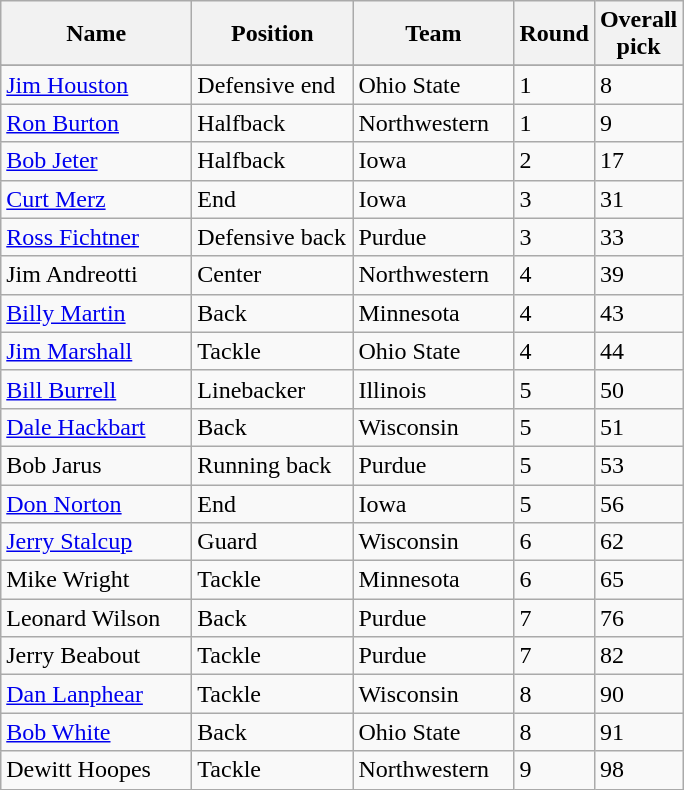<table class="sortable wikitable">
<tr>
<th width="120">Name</th>
<th width="100">Position</th>
<th width="100">Team</th>
<th width="25">Round</th>
<th width="25">Overall pick</th>
</tr>
<tr align="left" bgcolor="">
</tr>
<tr>
<td><a href='#'>Jim Houston</a></td>
<td>Defensive end</td>
<td>Ohio State</td>
<td>1</td>
<td>8</td>
</tr>
<tr>
<td><a href='#'>Ron Burton</a></td>
<td>Halfback</td>
<td>Northwestern</td>
<td>1</td>
<td>9</td>
</tr>
<tr>
<td><a href='#'>Bob Jeter</a></td>
<td>Halfback</td>
<td>Iowa</td>
<td>2</td>
<td>17</td>
</tr>
<tr>
<td><a href='#'>Curt Merz</a></td>
<td>End</td>
<td>Iowa</td>
<td>3</td>
<td>31</td>
</tr>
<tr>
<td><a href='#'>Ross Fichtner</a></td>
<td>Defensive back</td>
<td>Purdue</td>
<td>3</td>
<td>33</td>
</tr>
<tr>
<td>Jim Andreotti</td>
<td>Center</td>
<td>Northwestern</td>
<td>4</td>
<td>39</td>
</tr>
<tr>
<td><a href='#'>Billy Martin</a></td>
<td>Back</td>
<td>Minnesota</td>
<td>4</td>
<td>43</td>
</tr>
<tr>
<td><a href='#'>Jim Marshall</a></td>
<td>Tackle</td>
<td>Ohio State</td>
<td>4</td>
<td>44</td>
</tr>
<tr>
<td><a href='#'>Bill Burrell</a></td>
<td>Linebacker</td>
<td>Illinois</td>
<td>5</td>
<td>50</td>
</tr>
<tr>
<td><a href='#'>Dale Hackbart</a></td>
<td>Back</td>
<td>Wisconsin</td>
<td>5</td>
<td>51</td>
</tr>
<tr>
<td>Bob Jarus</td>
<td>Running back</td>
<td>Purdue</td>
<td>5</td>
<td>53</td>
</tr>
<tr>
<td><a href='#'>Don Norton</a></td>
<td>End</td>
<td>Iowa</td>
<td>5</td>
<td>56</td>
</tr>
<tr>
<td><a href='#'>Jerry Stalcup</a></td>
<td>Guard</td>
<td>Wisconsin</td>
<td>6</td>
<td>62</td>
</tr>
<tr>
<td>Mike Wright</td>
<td>Tackle</td>
<td>Minnesota</td>
<td>6</td>
<td>65</td>
</tr>
<tr>
<td>Leonard Wilson</td>
<td>Back</td>
<td>Purdue</td>
<td>7</td>
<td>76</td>
</tr>
<tr>
<td>Jerry Beabout</td>
<td>Tackle</td>
<td>Purdue</td>
<td>7</td>
<td>82</td>
</tr>
<tr>
<td><a href='#'>Dan Lanphear</a></td>
<td>Tackle</td>
<td>Wisconsin</td>
<td>8</td>
<td>90</td>
</tr>
<tr>
<td><a href='#'>Bob White</a></td>
<td>Back</td>
<td>Ohio State</td>
<td>8</td>
<td>91</td>
</tr>
<tr>
<td>Dewitt Hoopes</td>
<td>Tackle</td>
<td>Northwestern</td>
<td>9</td>
<td>98</td>
</tr>
</table>
